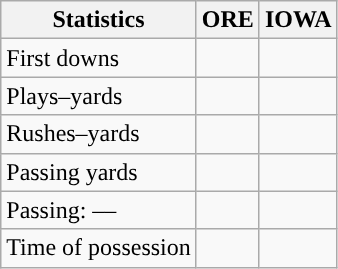<table class="wikitable" style="float:left">
<tr>
<th>Statistics</th>
<th>ORE</th>
<th>IOWA</th>
</tr>
<tr>
<td>First downs</td>
<td></td>
<td></td>
</tr>
<tr>
<td>Plays–yards</td>
<td></td>
<td></td>
</tr>
<tr>
<td>Rushes–yards</td>
<td></td>
<td></td>
</tr>
<tr>
<td>Passing yards</td>
<td></td>
<td></td>
</tr>
<tr>
<td>Passing: ––</td>
<td></td>
<td></td>
</tr>
<tr>
<td>Time of possession</td>
<td></td>
<td></td>
</tr>
</table>
